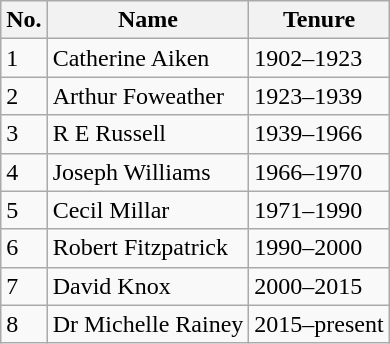<table class="wikitable">
<tr>
<th>No.</th>
<th>Name</th>
<th>Tenure</th>
</tr>
<tr>
<td>1</td>
<td>Catherine Aiken</td>
<td>1902–1923</td>
</tr>
<tr>
<td>2</td>
<td>Arthur Foweather</td>
<td>1923–1939</td>
</tr>
<tr>
<td>3</td>
<td>R E Russell</td>
<td>1939–1966</td>
</tr>
<tr>
<td>4</td>
<td>Joseph Williams</td>
<td>1966–1970</td>
</tr>
<tr>
<td>5</td>
<td>Cecil Millar</td>
<td>1971–1990</td>
</tr>
<tr>
<td>6</td>
<td>Robert Fitzpatrick</td>
<td>1990–2000</td>
</tr>
<tr>
<td>7</td>
<td>David Knox</td>
<td>2000–2015</td>
</tr>
<tr>
<td>8</td>
<td>Dr Michelle Rainey</td>
<td>2015–present</td>
</tr>
</table>
